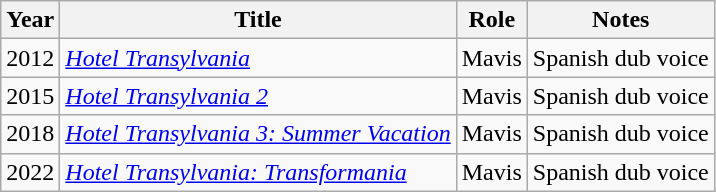<table class="wikitable sortable">
<tr>
<th>Year</th>
<th>Title</th>
<th>Role</th>
<th>Notes</th>
</tr>
<tr>
<td>2012</td>
<td><em><a href='#'>Hotel Transylvania</a></em></td>
<td>Mavis</td>
<td>Spanish dub voice</td>
</tr>
<tr>
<td>2015</td>
<td><em><a href='#'>Hotel Transylvania 2</a></em></td>
<td>Mavis</td>
<td>Spanish dub voice</td>
</tr>
<tr>
<td>2018</td>
<td><em><a href='#'>Hotel Transylvania 3: Summer Vacation</a></em></td>
<td>Mavis</td>
<td>Spanish dub voice</td>
</tr>
<tr>
<td>2022</td>
<td><em><a href='#'>Hotel Transylvania: Transformania</a></em></td>
<td>Mavis</td>
<td>Spanish dub voice</td>
</tr>
</table>
